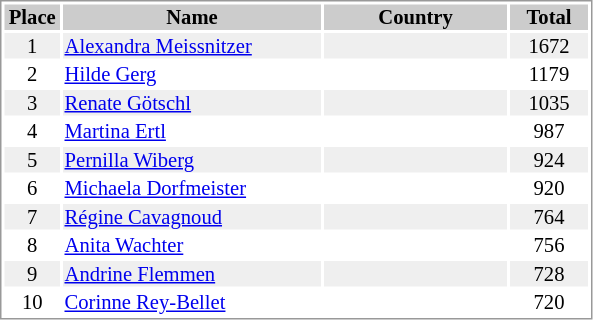<table border="0" style="border: 1px solid #999; background-color:#FFFFFF; text-align:center; font-size:86%; line-height:15px;">
<tr align="center" bgcolor="#CCCCCC">
<th width=35>Place</th>
<th width=170>Name</th>
<th width=120>Country</th>
<th width=50>Total</th>
</tr>
<tr bgcolor="#EFEFEF">
<td>1</td>
<td align="left"><a href='#'>Alexandra Meissnitzer</a></td>
<td align="left"></td>
<td>1672</td>
</tr>
<tr>
<td>2</td>
<td align="left"><a href='#'>Hilde Gerg</a></td>
<td align="left"></td>
<td>1179</td>
</tr>
<tr bgcolor="#EFEFEF">
<td>3</td>
<td align="left"><a href='#'>Renate Götschl</a></td>
<td align="left"></td>
<td>1035</td>
</tr>
<tr>
<td>4</td>
<td align="left"><a href='#'>Martina Ertl</a></td>
<td align="left"></td>
<td>987</td>
</tr>
<tr bgcolor="#EFEFEF">
<td>5</td>
<td align="left"><a href='#'>Pernilla Wiberg</a></td>
<td align="left"></td>
<td>924</td>
</tr>
<tr>
<td>6</td>
<td align="left"><a href='#'>Michaela Dorfmeister</a></td>
<td align="left"></td>
<td>920</td>
</tr>
<tr bgcolor="#EFEFEF">
<td>7</td>
<td align="left"><a href='#'>Régine Cavagnoud</a></td>
<td align="left"></td>
<td>764</td>
</tr>
<tr>
<td>8</td>
<td align="left"><a href='#'>Anita Wachter</a></td>
<td align="left"></td>
<td>756</td>
</tr>
<tr bgcolor="#EFEFEF">
<td>9</td>
<td align="left"><a href='#'>Andrine Flemmen</a></td>
<td align="left"></td>
<td>728</td>
</tr>
<tr>
<td>10</td>
<td align="left"><a href='#'>Corinne Rey-Bellet</a></td>
<td align="left"> </td>
<td>720</td>
</tr>
</table>
